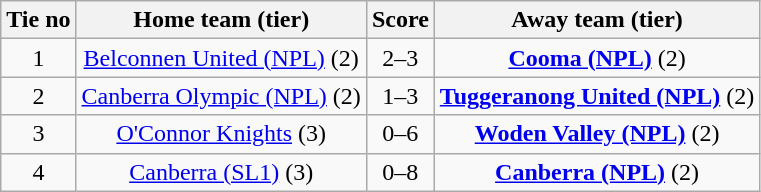<table class="wikitable" style="text-align:center">
<tr>
<th>Tie no</th>
<th>Home team (tier)</th>
<th>Score</th>
<th>Away team (tier)</th>
</tr>
<tr>
<td>1</td>
<td><a href='#'>Belconnen United (NPL)</a> (2)</td>
<td>2–3</td>
<td><strong><a href='#'>Cooma (NPL)</a></strong> (2)</td>
</tr>
<tr>
<td>2</td>
<td><a href='#'>Canberra Olympic (NPL)</a> (2)</td>
<td>1–3</td>
<td><strong><a href='#'>Tuggeranong United (NPL)</a></strong> (2)</td>
</tr>
<tr>
<td>3</td>
<td><a href='#'>O'Connor Knights</a> (3)</td>
<td>0–6</td>
<td><strong><a href='#'>Woden Valley (NPL)</a></strong> (2)</td>
</tr>
<tr>
<td>4</td>
<td><a href='#'>Canberra (SL1)</a> (3)</td>
<td>0–8</td>
<td><strong><a href='#'>Canberra (NPL)</a></strong> (2)</td>
</tr>
</table>
